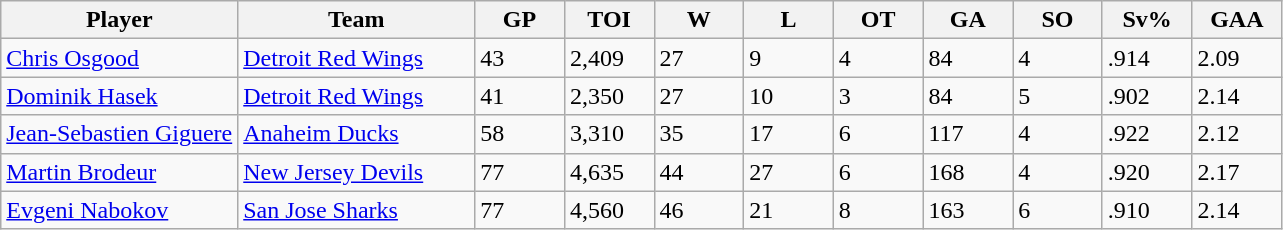<table class="wikitable sortable">
<tr>
<th bgcolor="#DDDDFF" width="18.5%">Player</th>
<th bgcolor="#DDDDFF" width="18.5%">Team</th>
<th bgcolor="#DDDDFF" width="7%">GP</th>
<th bgcolor="#DDDDFF" width="7%">TOI</th>
<th bgcolor="#DDDDFF" width="7%">W</th>
<th bgcolor="#DDDDFF" width="7%">L</th>
<th bgcolor="#DDDDFF" width="7%">OT</th>
<th bgcolor="#DDDDFF" width="7%">GA</th>
<th bgcolor="#DDDDFF" width="7%">SO</th>
<th bgcolor="#DDDDFF" width="7%">Sv%</th>
<th bgcolor="#DDDDFF" width="7%">GAA</th>
</tr>
<tr>
<td><a href='#'>Chris Osgood</a></td>
<td><a href='#'>Detroit Red Wings</a></td>
<td>43</td>
<td>2,409</td>
<td>27</td>
<td>9</td>
<td>4</td>
<td>84</td>
<td>4</td>
<td>.914</td>
<td>2.09</td>
</tr>
<tr>
<td><a href='#'>Dominik Hasek</a></td>
<td><a href='#'>Detroit Red Wings</a></td>
<td>41</td>
<td>2,350</td>
<td>27</td>
<td>10</td>
<td>3</td>
<td>84</td>
<td>5</td>
<td>.902</td>
<td>2.14</td>
</tr>
<tr>
<td><a href='#'>Jean-Sebastien Giguere</a></td>
<td><a href='#'>Anaheim Ducks</a></td>
<td>58</td>
<td>3,310</td>
<td>35</td>
<td>17</td>
<td>6</td>
<td>117</td>
<td>4</td>
<td>.922</td>
<td>2.12</td>
</tr>
<tr>
<td><a href='#'>Martin Brodeur</a></td>
<td><a href='#'>New Jersey Devils</a></td>
<td>77</td>
<td>4,635</td>
<td>44</td>
<td>27</td>
<td>6</td>
<td>168</td>
<td>4</td>
<td>.920</td>
<td>2.17</td>
</tr>
<tr>
<td><a href='#'>Evgeni Nabokov</a></td>
<td><a href='#'>San Jose Sharks</a></td>
<td>77</td>
<td>4,560</td>
<td>46</td>
<td>21</td>
<td>8</td>
<td>163</td>
<td>6</td>
<td>.910</td>
<td>2.14</td>
</tr>
</table>
